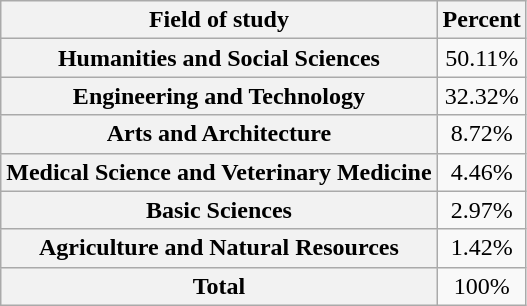<table class="wikitable" style="text-align:center">
<tr>
<th>Field of study</th>
<th>Percent</th>
</tr>
<tr>
<th>Humanities and Social Sciences</th>
<td>50.11%</td>
</tr>
<tr>
<th>Engineering and Technology</th>
<td>32.32%</td>
</tr>
<tr>
<th>Arts and Architecture</th>
<td>8.72%</td>
</tr>
<tr>
<th>Medical Science and Veterinary Medicine</th>
<td>4.46%</td>
</tr>
<tr>
<th>Basic Sciences</th>
<td>2.97%</td>
</tr>
<tr>
<th>Agriculture and Natural Resources</th>
<td>1.42%</td>
</tr>
<tr>
<th>Total</th>
<td>100%</td>
</tr>
</table>
